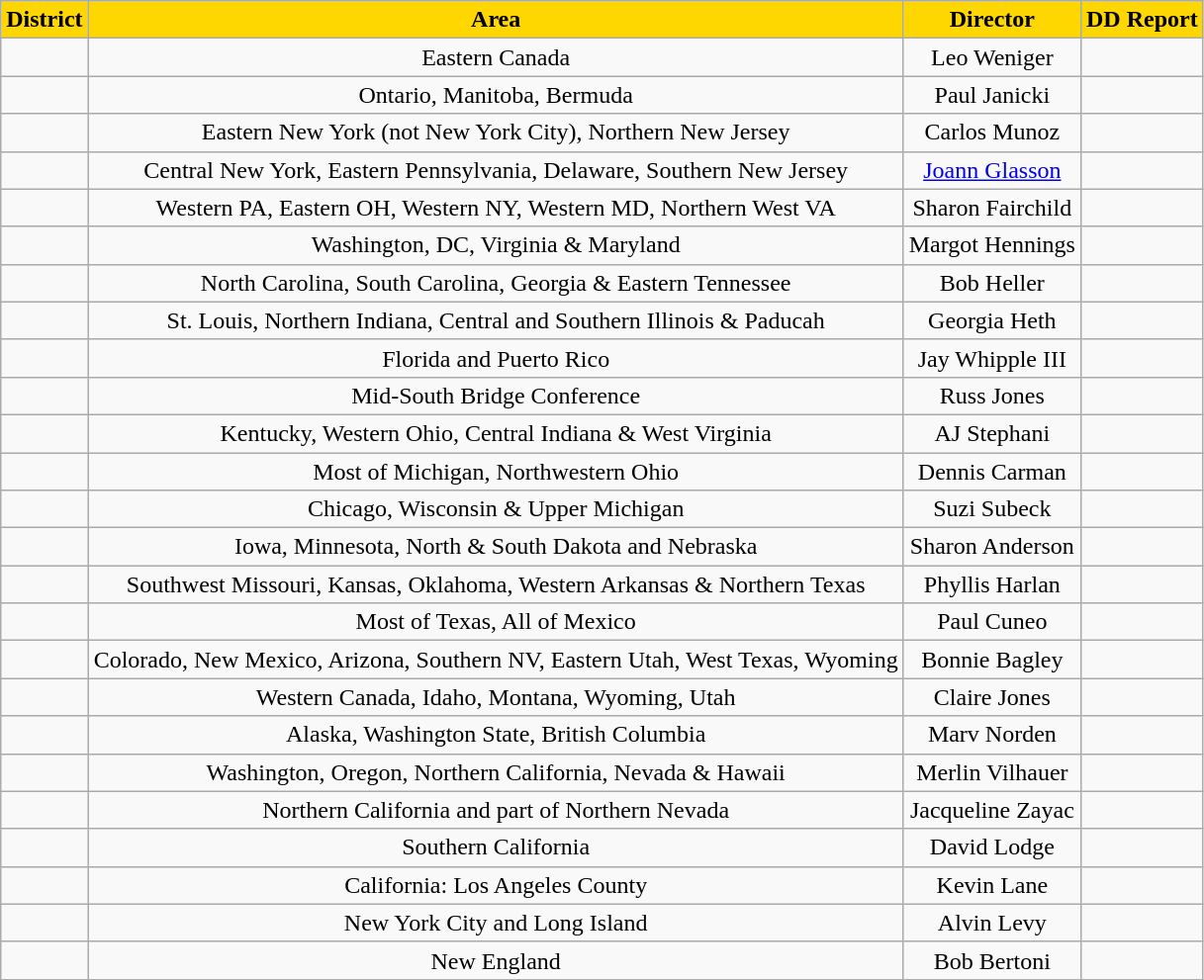<table class="wikitable" style="text-align:center;">
<tr>
<th style="background:gold; color:black">District</th>
<th style="background:gold; color:black">Area</th>
<th style="background:gold; color:black">Director</th>
<th style="background:gold; color:black">DD Report</th>
</tr>
<tr>
<td></td>
<td>Eastern Canada</td>
<td>Leo Weniger</td>
<td></td>
</tr>
<tr>
<td></td>
<td>Ontario, Manitoba, Bermuda</td>
<td>Paul Janicki</td>
<td></td>
</tr>
<tr>
<td></td>
<td>Eastern New York (not New York City), Northern New Jersey</td>
<td>Carlos Munoz</td>
<td></td>
</tr>
<tr>
<td></td>
<td>Central New York, Eastern Pennsylvania, Delaware, Southern New Jersey</td>
<td><a href='#'>Joann Glasson</a></td>
<td></td>
</tr>
<tr>
<td></td>
<td>Western PA, Eastern OH, Western NY, Western MD, Northern West VA</td>
<td>Sharon Fairchild</td>
<td></td>
</tr>
<tr>
<td></td>
<td>Washington, DC, Virginia & Maryland</td>
<td>Margot Hennings</td>
<td></td>
</tr>
<tr>
<td></td>
<td>North Carolina, South Carolina, Georgia & Eastern Tennessee</td>
<td>Bob Heller</td>
<td></td>
</tr>
<tr>
<td></td>
<td>St. Louis, Northern Indiana, Central and Southern Illinois & Paducah</td>
<td>Georgia Heth</td>
<td></td>
</tr>
<tr>
<td></td>
<td>Florida and Puerto Rico</td>
<td>Jay Whipple III</td>
<td></td>
</tr>
<tr>
<td></td>
<td>Mid-South Bridge Conference</td>
<td>Russ Jones</td>
<td></td>
</tr>
<tr>
<td></td>
<td>Kentucky, Western Ohio, Central Indiana & West Virginia</td>
<td>AJ Stephani</td>
<td></td>
</tr>
<tr>
<td></td>
<td>Most of Michigan, Northwestern Ohio</td>
<td>Dennis Carman</td>
<td></td>
</tr>
<tr>
<td></td>
<td>Chicago, Wisconsin & Upper Michigan</td>
<td>Suzi Subeck</td>
<td></td>
</tr>
<tr>
<td></td>
<td>Iowa, Minnesota, North & South Dakota and Nebraska</td>
<td>Sharon Anderson</td>
<td></td>
</tr>
<tr>
<td></td>
<td>Southwest Missouri, Kansas, Oklahoma, Western Arkansas & Northern Texas</td>
<td>Phyllis Harlan</td>
<td></td>
</tr>
<tr>
<td></td>
<td>Most of Texas, All of Mexico</td>
<td>Paul Cuneo</td>
<td></td>
</tr>
<tr>
<td></td>
<td>Colorado, New Mexico, Arizona, Southern NV, Eastern Utah, West Texas, Wyoming</td>
<td>Bonnie Bagley</td>
<td></td>
</tr>
<tr>
<td></td>
<td>Western Canada, Idaho, Montana, Wyoming, Utah</td>
<td>Claire Jones</td>
<td></td>
</tr>
<tr>
<td></td>
<td>Alaska, Washington State, British Columbia</td>
<td>Marv Norden</td>
<td></td>
</tr>
<tr>
<td></td>
<td>Washington, Oregon, Northern California, Nevada & Hawaii</td>
<td>Merlin Vilhauer</td>
<td></td>
</tr>
<tr>
<td></td>
<td>Northern California and part of Northern Nevada</td>
<td>Jacqueline Zayac</td>
<td></td>
</tr>
<tr>
<td></td>
<td>Southern California</td>
<td>David Lodge</td>
<td></td>
</tr>
<tr>
<td></td>
<td>California: Los Angeles County</td>
<td>Kevin Lane</td>
<td></td>
</tr>
<tr>
<td></td>
<td>New York City and Long Island</td>
<td>Alvin Levy</td>
<td></td>
</tr>
<tr>
<td></td>
<td>New England</td>
<td>Bob Bertoni</td>
<td></td>
</tr>
</table>
